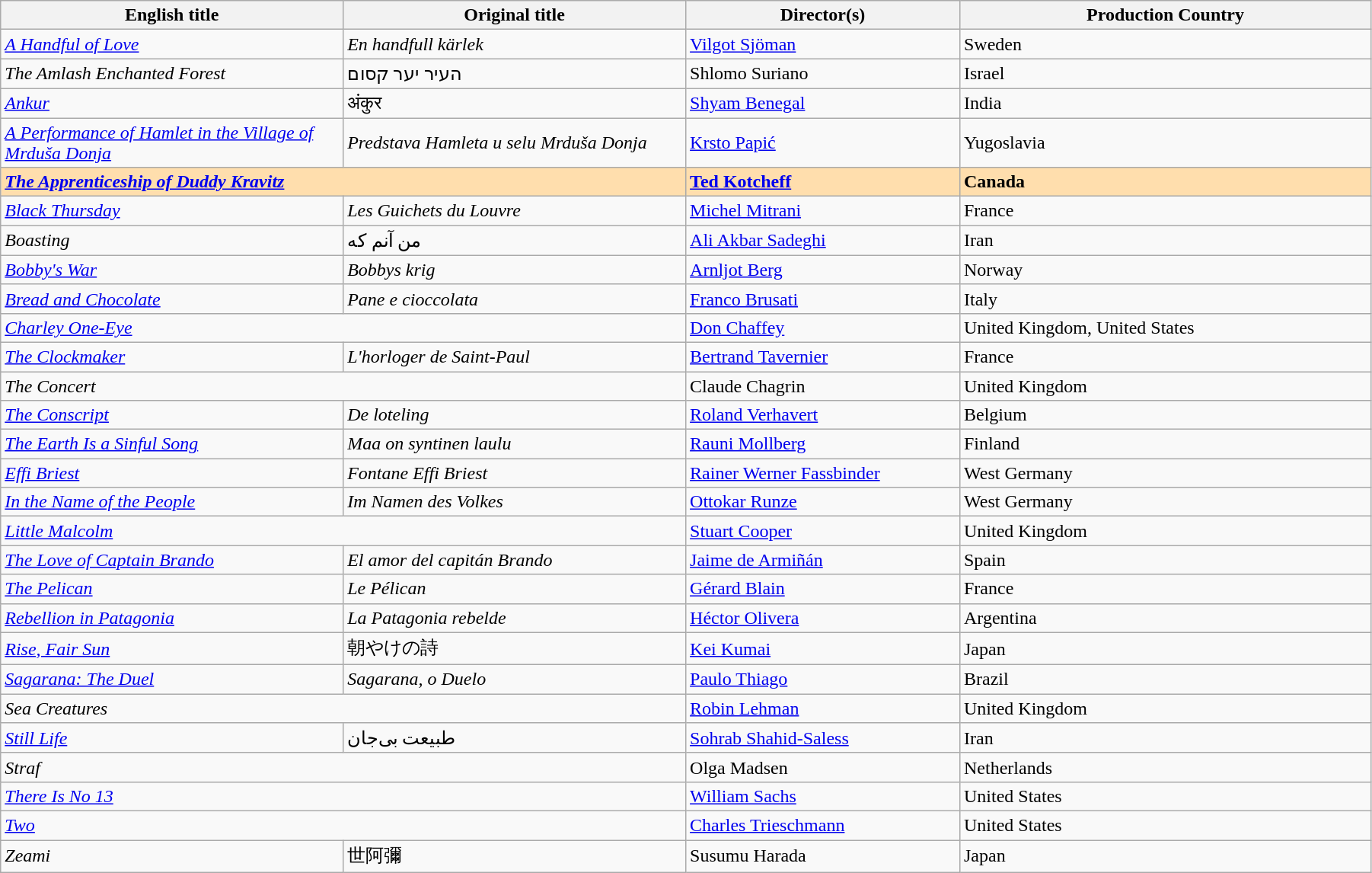<table class="wikitable" width="95%" cellpadding="5">
<tr>
<th width="25%">English title</th>
<th width="25%">Original title</th>
<th width="20%">Director(s)</th>
<th width="30%">Production Country</th>
</tr>
<tr>
<td><em><a href='#'>A Handful of Love</a></em></td>
<td><em>En handfull kärlek</em></td>
<td><a href='#'>Vilgot Sjöman</a></td>
<td>Sweden</td>
</tr>
<tr>
<td><em>The Amlash Enchanted Forest</em></td>
<td>העיר יער קסום</td>
<td>Shlomo Suriano</td>
<td>Israel</td>
</tr>
<tr>
<td><em><a href='#'>Ankur</a></em></td>
<td>अंकुर</td>
<td><a href='#'>Shyam Benegal</a></td>
<td>India</td>
</tr>
<tr>
<td><em><a href='#'>A Performance of Hamlet in the Village of Mrduša Donja</a></em></td>
<td><em>Predstava Hamleta u selu Mrduša Donja</em></td>
<td><a href='#'>Krsto Papić</a></td>
<td>Yugoslavia</td>
</tr>
<tr style="background:#FFDEAD;">
<td colspan="2"><em><a href='#'><strong>The Apprenticeship of Duddy Kravitz</strong></a></em></td>
<td><strong><a href='#'>Ted Kotcheff</a></strong></td>
<td><strong>Canada</strong></td>
</tr>
<tr>
<td><em><a href='#'>Black Thursday</a></em></td>
<td><em>Les Guichets du Louvre</em></td>
<td><a href='#'>Michel Mitrani</a></td>
<td>France</td>
</tr>
<tr>
<td><em>Boasting</em></td>
<td>من آنم که</td>
<td><a href='#'>Ali Akbar Sadeghi</a></td>
<td>Iran</td>
</tr>
<tr>
<td><em><a href='#'>Bobby's War</a></em></td>
<td><em>Bobbys krig</em></td>
<td><a href='#'>Arnljot Berg</a></td>
<td>Norway</td>
</tr>
<tr>
<td><em><a href='#'>Bread and Chocolate</a></em></td>
<td><em>Pane e cioccolata</em></td>
<td><a href='#'>Franco Brusati</a></td>
<td>Italy</td>
</tr>
<tr>
<td colspan="2"><em><a href='#'>Charley One-Eye</a></em></td>
<td><a href='#'>Don Chaffey</a></td>
<td>United Kingdom, United States</td>
</tr>
<tr>
<td><em><a href='#'>The Clockmaker</a></em></td>
<td><em>L'horloger de Saint-Paul</em></td>
<td><a href='#'>Bertrand Tavernier</a></td>
<td>France</td>
</tr>
<tr>
<td colspan="2"><em>The Concert</em></td>
<td>Claude Chagrin</td>
<td>United Kingdom</td>
</tr>
<tr>
<td><em><a href='#'>The Conscript</a></em></td>
<td><em>De loteling</em></td>
<td><a href='#'>Roland Verhavert</a></td>
<td>Belgium</td>
</tr>
<tr>
<td><em><a href='#'>The Earth Is a Sinful Song</a></em></td>
<td><em>Maa on syntinen laulu</em></td>
<td><a href='#'>Rauni Mollberg</a></td>
<td>Finland</td>
</tr>
<tr>
<td><em><a href='#'>Effi Briest</a></em></td>
<td><em>Fontane Effi Briest</em></td>
<td><a href='#'>Rainer Werner Fassbinder</a></td>
<td>West Germany</td>
</tr>
<tr>
<td><em><a href='#'>In the Name of the People</a></em></td>
<td><em>Im Namen des Volkes</em></td>
<td><a href='#'>Ottokar Runze</a></td>
<td>West Germany</td>
</tr>
<tr>
<td colspan="2"><em><a href='#'>Little Malcolm</a></em></td>
<td><a href='#'>Stuart Cooper</a></td>
<td>United Kingdom</td>
</tr>
<tr>
<td><em><a href='#'>The Love of Captain Brando</a></em></td>
<td><em>El amor del capitán Brando</em></td>
<td><a href='#'>Jaime de Armiñán</a></td>
<td>Spain</td>
</tr>
<tr>
<td><em><a href='#'>The Pelican</a></em></td>
<td><em>Le Pélican</em></td>
<td><a href='#'>Gérard Blain</a></td>
<td>France</td>
</tr>
<tr>
<td><em><a href='#'>Rebellion in Patagonia</a></em></td>
<td><em>La Patagonia rebelde</em></td>
<td><a href='#'>Héctor Olivera</a></td>
<td>Argentina</td>
</tr>
<tr>
<td><em><a href='#'>Rise, Fair Sun</a></em></td>
<td>朝やけの詩</td>
<td><a href='#'>Kei Kumai</a></td>
<td>Japan</td>
</tr>
<tr>
<td><em><a href='#'>Sagarana: The Duel</a></em></td>
<td><em>Sagarana, o Duelo</em></td>
<td><a href='#'>Paulo Thiago</a></td>
<td>Brazil</td>
</tr>
<tr>
<td colspan="2"><em>Sea Creatures</em></td>
<td><a href='#'>Robin Lehman</a></td>
<td>United Kingdom</td>
</tr>
<tr>
<td><em><a href='#'>Still Life</a></em></td>
<td>طبیعت بی‌جان</td>
<td><a href='#'>Sohrab Shahid-Saless</a></td>
<td>Iran</td>
</tr>
<tr>
<td colspan="2"><em>Straf</em></td>
<td>Olga Madsen</td>
<td>Netherlands</td>
</tr>
<tr>
<td colspan="2"><em><a href='#'>There Is No 13</a></em></td>
<td><a href='#'>William Sachs</a></td>
<td>United States</td>
</tr>
<tr>
<td colspan="2"><em><a href='#'>Two</a></em></td>
<td><a href='#'>Charles Trieschmann</a></td>
<td>United States</td>
</tr>
<tr>
<td><em>Zeami</em></td>
<td>世阿彌</td>
<td>Susumu Harada</td>
<td>Japan</td>
</tr>
</table>
